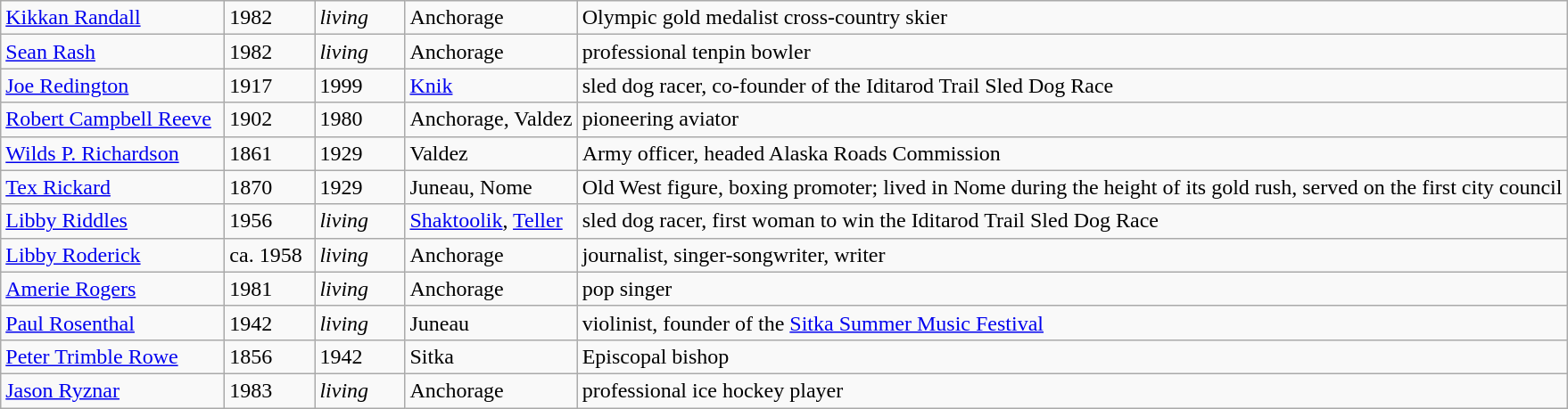<table class="wikitable">
<tr>
<td width="160pt"><a href='#'>Kikkan Randall</a></td>
<td width="60pt">1982</td>
<td width="60pt"><em>living</em></td>
<td>Anchorage</td>
<td>Olympic gold medalist cross-country skier</td>
</tr>
<tr>
<td width="160pt"><a href='#'>Sean Rash</a></td>
<td width="60pt">1982</td>
<td width="60pt"><em>living</em></td>
<td>Anchorage</td>
<td>professional tenpin bowler</td>
</tr>
<tr>
<td width="160pt"><a href='#'>Joe Redington</a></td>
<td width="60pt">1917</td>
<td width="60pt">1999</td>
<td><a href='#'>Knik</a></td>
<td>sled dog racer, co-founder of the Iditarod Trail Sled Dog Race</td>
</tr>
<tr>
<td width="160pt"><a href='#'>Robert Campbell Reeve</a></td>
<td width="60pt">1902</td>
<td width="60pt">1980</td>
<td>Anchorage, Valdez</td>
<td>pioneering aviator</td>
</tr>
<tr>
<td width="160pt"><a href='#'>Wilds P. Richardson</a></td>
<td width="60pt">1861</td>
<td width="60pt">1929</td>
<td>Valdez</td>
<td>Army officer, headed Alaska Roads Commission</td>
</tr>
<tr>
<td width="160pt"><a href='#'>Tex Rickard</a></td>
<td width="60pt">1870</td>
<td width="60pt">1929</td>
<td>Juneau, Nome</td>
<td>Old West figure, boxing promoter; lived in Nome during the height of its gold rush, served on the first city council</td>
</tr>
<tr>
<td width="160pt"><a href='#'>Libby Riddles</a></td>
<td width="60pt">1956</td>
<td width="60pt"><em>living</em></td>
<td><a href='#'>Shaktoolik</a>, <a href='#'>Teller</a></td>
<td>sled dog racer, first woman to win the Iditarod Trail Sled Dog Race</td>
</tr>
<tr>
<td width="160pt"><a href='#'>Libby Roderick</a></td>
<td width="60pt">ca. 1958</td>
<td width="60pt"><em>living</em></td>
<td>Anchorage</td>
<td>journalist, singer-songwriter, writer</td>
</tr>
<tr>
<td width="160pt"><a href='#'>Amerie Rogers</a></td>
<td width="60pt"ryan>1981</td>
<td width="60pt"><em>living</em></td>
<td>Anchorage</td>
<td>pop singer</td>
</tr>
<tr>
<td width="160pt"><a href='#'>Paul Rosenthal</a></td>
<td width="60pt">1942</td>
<td width="60pt"><em>living</em></td>
<td>Juneau</td>
<td>violinist, founder of the <a href='#'>Sitka Summer Music Festival</a></td>
</tr>
<tr>
<td width="160pt"><a href='#'>Peter Trimble Rowe</a></td>
<td width="60pt">1856</td>
<td width="60pt">1942</td>
<td>Sitka</td>
<td>Episcopal bishop</td>
</tr>
<tr>
<td width="160pt"><a href='#'>Jason Ryznar</a></td>
<td width="60pt">1983</td>
<td width="60pt"><em>living</em></td>
<td>Anchorage</td>
<td>professional ice hockey player</td>
</tr>
</table>
